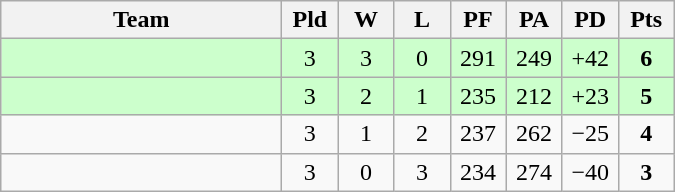<table class=wikitable style="text-align:center">
<tr>
<th width=180>Team</th>
<th width=30>Pld</th>
<th width=30>W</th>
<th width=30>L</th>
<th width=30>PF</th>
<th width=30>PA</th>
<th width=30>PD</th>
<th width=30>Pts</th>
</tr>
<tr bgcolor="#ccffcc">
<td align="left"></td>
<td>3</td>
<td>3</td>
<td>0</td>
<td>291</td>
<td>249</td>
<td>+42</td>
<td><strong>6</strong></td>
</tr>
<tr bgcolor="#ccffcc">
<td align="left"></td>
<td>3</td>
<td>2</td>
<td>1</td>
<td>235</td>
<td>212</td>
<td>+23</td>
<td><strong>5</strong></td>
</tr>
<tr>
<td align="left"></td>
<td>3</td>
<td>1</td>
<td>2</td>
<td>237</td>
<td>262</td>
<td>−25</td>
<td><strong>4</strong></td>
</tr>
<tr>
<td align="left"></td>
<td>3</td>
<td>0</td>
<td>3</td>
<td>234</td>
<td>274</td>
<td>−40</td>
<td><strong>3</strong></td>
</tr>
</table>
